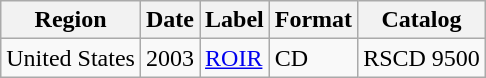<table class="wikitable">
<tr>
<th>Region</th>
<th>Date</th>
<th>Label</th>
<th>Format</th>
<th>Catalog</th>
</tr>
<tr>
<td>United States</td>
<td>2003</td>
<td><a href='#'>ROIR</a></td>
<td>CD</td>
<td>RSCD 9500</td>
</tr>
</table>
